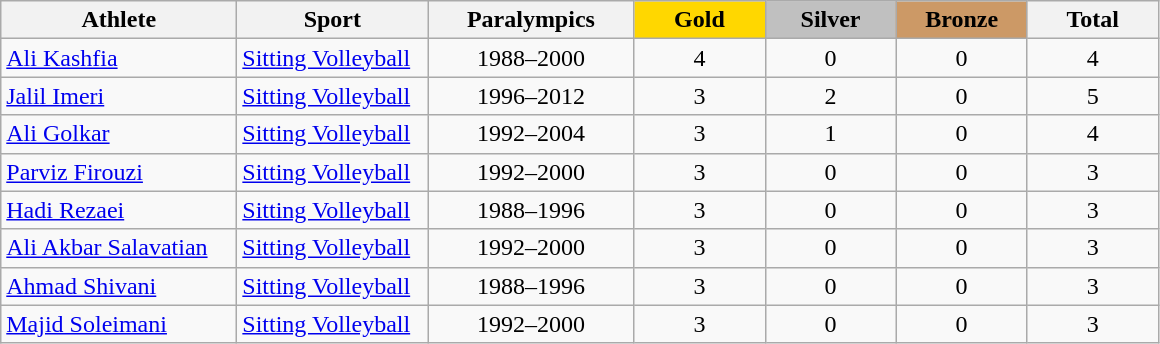<table class="wikitable">
<tr>
<th width=150>Athlete</th>
<th width=120>Sport</th>
<th width=130>Paralympics</th>
<th style="background:gold; width:5.0em; font-weight:bold;">Gold</th>
<th style="background:silver; width:5.0em; font-weight:bold;">Silver</th>
<th style="background:#c96; width:5.0em; font-weight:bold;">Bronze</th>
<th style="width:5.0em;">Total</th>
</tr>
<tr>
<td><a href='#'>Ali Kashfia</a></td>
<td><a href='#'>Sitting Volleyball</a></td>
<td style="text-align:center;">1988–2000</td>
<td style="text-align:center;">4</td>
<td style="text-align:center;">0</td>
<td style="text-align:center;">0</td>
<td style="text-align:center;">4</td>
</tr>
<tr>
<td><a href='#'>Jalil Imeri</a></td>
<td><a href='#'>Sitting Volleyball</a></td>
<td style="text-align:center;">1996–2012</td>
<td style="text-align:center;">3</td>
<td style="text-align:center;">2</td>
<td style="text-align:center;">0</td>
<td style="text-align:center;">5</td>
</tr>
<tr>
<td><a href='#'>Ali Golkar</a></td>
<td><a href='#'>Sitting Volleyball</a></td>
<td style="text-align:center;">1992–2004</td>
<td style="text-align:center;">3</td>
<td style="text-align:center;">1</td>
<td style="text-align:center;">0</td>
<td style="text-align:center;">4</td>
</tr>
<tr>
<td><a href='#'>Parviz Firouzi</a></td>
<td><a href='#'>Sitting Volleyball</a></td>
<td style="text-align:center;">1992–2000</td>
<td style="text-align:center;">3</td>
<td style="text-align:center;">0</td>
<td style="text-align:center;">0</td>
<td style="text-align:center;">3</td>
</tr>
<tr>
<td><a href='#'>Hadi Rezaei</a></td>
<td><a href='#'>Sitting Volleyball</a></td>
<td style="text-align:center;">1988–1996</td>
<td style="text-align:center;">3</td>
<td style="text-align:center;">0</td>
<td style="text-align:center;">0</td>
<td style="text-align:center;">3</td>
</tr>
<tr>
<td><a href='#'>Ali Akbar Salavatian</a></td>
<td><a href='#'>Sitting Volleyball</a></td>
<td style="text-align:center;">1992–2000</td>
<td style="text-align:center;">3</td>
<td style="text-align:center;">0</td>
<td style="text-align:center;">0</td>
<td style="text-align:center;">3</td>
</tr>
<tr>
<td><a href='#'>Ahmad Shivani</a></td>
<td><a href='#'>Sitting Volleyball</a></td>
<td style="text-align:center;">1988–1996</td>
<td style="text-align:center;">3</td>
<td style="text-align:center;">0</td>
<td style="text-align:center;">0</td>
<td style="text-align:center;">3</td>
</tr>
<tr>
<td><a href='#'>Majid Soleimani</a></td>
<td><a href='#'>Sitting Volleyball</a></td>
<td style="text-align:center;">1992–2000</td>
<td style="text-align:center;">3</td>
<td style="text-align:center;">0</td>
<td style="text-align:center;">0</td>
<td style="text-align:center;">3</td>
</tr>
</table>
